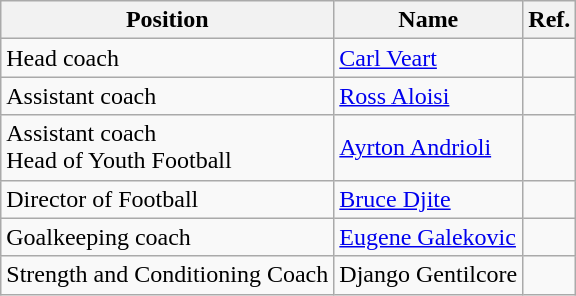<table class="wikitable">
<tr>
<th>Position</th>
<th>Name</th>
<th>Ref.</th>
</tr>
<tr>
<td>Head coach</td>
<td> <a href='#'>Carl Veart</a></td>
<td></td>
</tr>
<tr>
<td>Assistant coach</td>
<td> <a href='#'>Ross Aloisi</a></td>
<td></td>
</tr>
<tr>
<td>Assistant coach<br>Head of Youth Football</td>
<td> <a href='#'>Ayrton Andrioli</a></td>
<td></td>
</tr>
<tr>
<td>Director of Football</td>
<td> <a href='#'>Bruce Djite</a></td>
<td></td>
</tr>
<tr>
<td>Goalkeeping coach</td>
<td> <a href='#'>Eugene Galekovic</a></td>
<td></td>
</tr>
<tr>
<td>Strength and Conditioning Coach</td>
<td> Django Gentilcore</td>
<td></td>
</tr>
</table>
